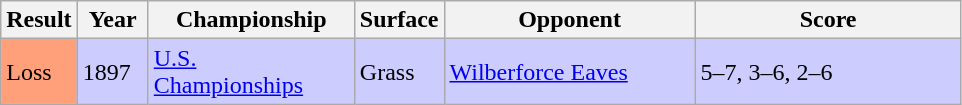<table class='sortable wikitable'>
<tr>
<th style="width:40px">Result</th>
<th style="width:40px">Year</th>
<th style="width:130px">Championship</th>
<th style="width:50px">Surface</th>
<th style="width:160px">Opponent</th>
<th style="width:170px" class="unsortable">Score</th>
</tr>
<tr style="background:#ccccff;">
<td style="background:#ffa07a;">Loss</td>
<td>1897</td>
<td><a href='#'>U.S. Championships</a></td>
<td>Grass</td>
<td> <a href='#'>Wilberforce Eaves</a></td>
<td>5–7, 3–6, 2–6</td>
</tr>
</table>
